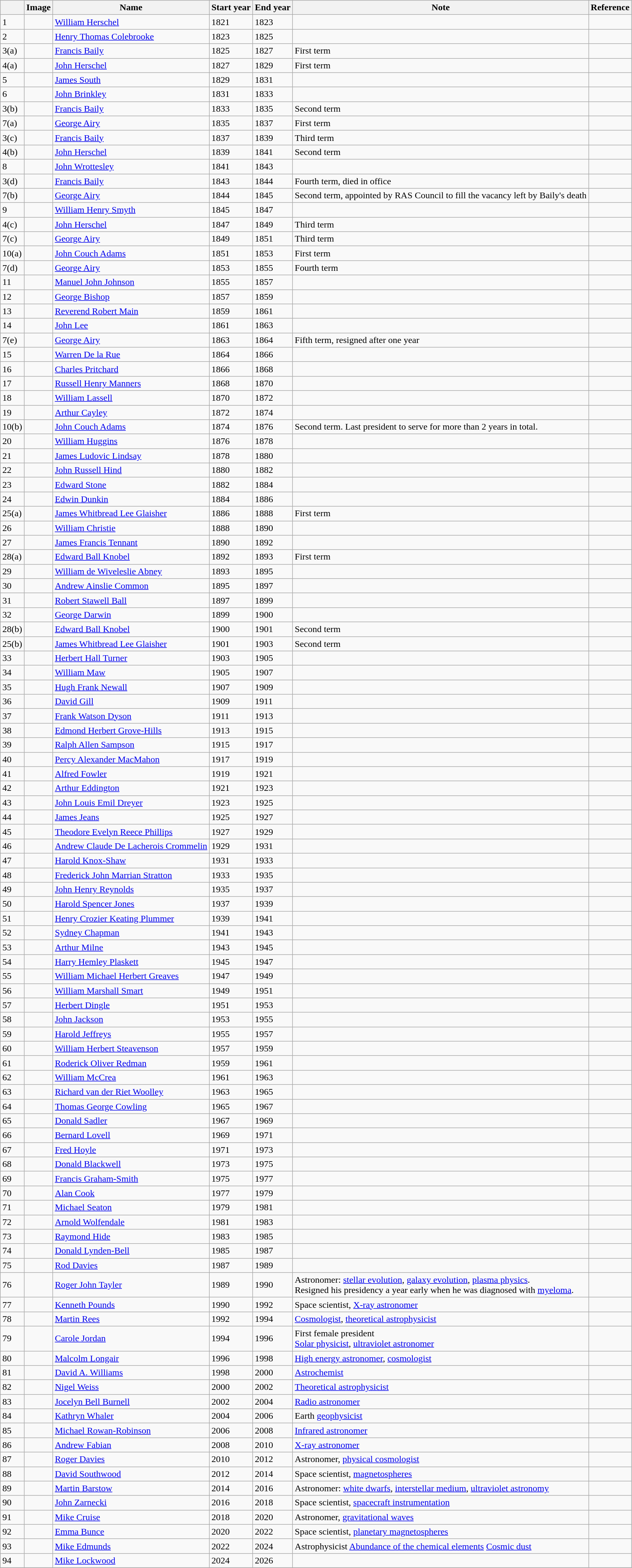<table class="wikitable sortable">
<tr>
<th></th>
<th>Image</th>
<th>Name</th>
<th>Start year</th>
<th>End year</th>
<th>Note</th>
<th>Reference</th>
</tr>
<tr>
<td>1</td>
<td></td>
<td><a href='#'>William Herschel</a></td>
<td>1821</td>
<td>1823</td>
<td></td>
<td></td>
</tr>
<tr>
<td>2</td>
<td></td>
<td><a href='#'>Henry Thomas Colebrooke</a></td>
<td>1823</td>
<td>1825</td>
<td></td>
<td></td>
</tr>
<tr>
<td>3(a)</td>
<td></td>
<td><a href='#'>Francis Baily</a></td>
<td>1825</td>
<td>1827</td>
<td>First term</td>
<td></td>
</tr>
<tr>
<td>4(a)</td>
<td></td>
<td><a href='#'>John Herschel</a></td>
<td>1827</td>
<td>1829</td>
<td>First term</td>
<td></td>
</tr>
<tr>
<td>5</td>
<td></td>
<td><a href='#'>James South</a></td>
<td>1829</td>
<td>1831</td>
<td></td>
<td></td>
</tr>
<tr>
<td>6</td>
<td></td>
<td><a href='#'>John Brinkley</a></td>
<td>1831</td>
<td>1833</td>
<td></td>
<td></td>
</tr>
<tr>
<td>3(b)</td>
<td></td>
<td><a href='#'>Francis Baily</a></td>
<td>1833</td>
<td>1835</td>
<td>Second term</td>
<td></td>
</tr>
<tr>
<td>7(a)</td>
<td></td>
<td><a href='#'>George Airy</a></td>
<td>1835</td>
<td>1837</td>
<td>First term</td>
<td></td>
</tr>
<tr>
<td>3(c)</td>
<td></td>
<td><a href='#'>Francis Baily</a></td>
<td>1837</td>
<td>1839</td>
<td>Third term</td>
<td></td>
</tr>
<tr>
<td>4(b)</td>
<td></td>
<td><a href='#'>John Herschel</a></td>
<td>1839</td>
<td>1841</td>
<td>Second term</td>
<td></td>
</tr>
<tr>
<td>8</td>
<td></td>
<td><a href='#'>John Wrottesley</a></td>
<td>1841</td>
<td>1843</td>
<td></td>
<td></td>
</tr>
<tr>
<td>3(d)</td>
<td></td>
<td><a href='#'>Francis Baily</a></td>
<td>1843</td>
<td>1844</td>
<td>Fourth term, died in office</td>
<td></td>
</tr>
<tr>
<td>7(b)</td>
<td></td>
<td><a href='#'>George Airy</a></td>
<td>1844</td>
<td>1845</td>
<td>Second term, appointed by RAS Council to fill the vacancy left by Baily's death</td>
<td></td>
</tr>
<tr>
<td>9</td>
<td></td>
<td><a href='#'>William Henry Smyth</a></td>
<td>1845</td>
<td>1847</td>
<td></td>
<td></td>
</tr>
<tr>
<td>4(c)</td>
<td></td>
<td><a href='#'>John Herschel</a></td>
<td>1847</td>
<td>1849</td>
<td>Third term</td>
<td></td>
</tr>
<tr>
<td>7(c)</td>
<td></td>
<td><a href='#'>George Airy</a></td>
<td>1849</td>
<td>1851</td>
<td>Third term</td>
<td></td>
</tr>
<tr>
<td>10(a)</td>
<td></td>
<td><a href='#'>John Couch Adams</a></td>
<td>1851</td>
<td>1853</td>
<td>First term</td>
<td></td>
</tr>
<tr>
<td>7(d)</td>
<td></td>
<td><a href='#'>George Airy</a></td>
<td>1853</td>
<td>1855</td>
<td>Fourth term</td>
<td></td>
</tr>
<tr>
<td>11</td>
<td></td>
<td><a href='#'>Manuel John Johnson</a></td>
<td>1855</td>
<td>1857</td>
<td></td>
<td></td>
</tr>
<tr>
<td>12</td>
<td></td>
<td><a href='#'>George Bishop</a></td>
<td>1857</td>
<td>1859</td>
<td></td>
<td></td>
</tr>
<tr>
<td>13</td>
<td></td>
<td><a href='#'>Reverend Robert Main</a></td>
<td>1859</td>
<td>1861</td>
<td></td>
<td></td>
</tr>
<tr>
<td>14</td>
<td></td>
<td><a href='#'>John Lee</a></td>
<td>1861</td>
<td>1863</td>
<td></td>
<td></td>
</tr>
<tr>
<td>7(e)</td>
<td></td>
<td><a href='#'>George Airy</a></td>
<td>1863</td>
<td>1864</td>
<td>Fifth term, resigned after one year</td>
<td></td>
</tr>
<tr>
<td>15</td>
<td></td>
<td><a href='#'>Warren De la Rue</a></td>
<td>1864</td>
<td>1866</td>
<td></td>
<td></td>
</tr>
<tr>
<td>16</td>
<td></td>
<td><a href='#'>Charles Pritchard</a></td>
<td>1866</td>
<td>1868</td>
<td></td>
<td></td>
</tr>
<tr>
<td>17</td>
<td></td>
<td><a href='#'>Russell Henry Manners</a></td>
<td>1868</td>
<td>1870</td>
<td></td>
<td></td>
</tr>
<tr>
<td>18</td>
<td></td>
<td><a href='#'>William Lassell</a></td>
<td>1870</td>
<td>1872</td>
<td></td>
<td></td>
</tr>
<tr>
<td>19</td>
<td></td>
<td><a href='#'>Arthur Cayley</a></td>
<td>1872</td>
<td>1874</td>
<td></td>
<td></td>
</tr>
<tr>
<td>10(b)</td>
<td></td>
<td><a href='#'>John Couch Adams</a></td>
<td>1874</td>
<td>1876</td>
<td>Second term. Last president to serve for more than 2 years in total.</td>
<td></td>
</tr>
<tr>
<td>20</td>
<td></td>
<td><a href='#'>William Huggins</a></td>
<td>1876</td>
<td>1878</td>
<td></td>
<td></td>
</tr>
<tr>
<td>21</td>
<td></td>
<td><a href='#'>James Ludovic Lindsay</a></td>
<td>1878</td>
<td>1880</td>
<td></td>
<td></td>
</tr>
<tr>
<td>22</td>
<td></td>
<td><a href='#'>John Russell Hind</a></td>
<td>1880</td>
<td>1882</td>
<td></td>
<td></td>
</tr>
<tr>
<td>23</td>
<td></td>
<td><a href='#'>Edward Stone</a></td>
<td>1882</td>
<td>1884</td>
<td></td>
<td></td>
</tr>
<tr>
<td>24</td>
<td></td>
<td><a href='#'>Edwin Dunkin</a></td>
<td>1884</td>
<td>1886</td>
<td></td>
<td></td>
</tr>
<tr>
<td>25(a)</td>
<td></td>
<td><a href='#'>James Whitbread Lee Glaisher</a></td>
<td>1886</td>
<td>1888</td>
<td>First term</td>
<td></td>
</tr>
<tr>
<td>26</td>
<td></td>
<td><a href='#'>William Christie</a></td>
<td>1888</td>
<td>1890</td>
<td></td>
<td></td>
</tr>
<tr>
<td>27</td>
<td></td>
<td><a href='#'>James Francis Tennant</a></td>
<td>1890</td>
<td>1892</td>
<td></td>
<td></td>
</tr>
<tr>
<td>28(a)</td>
<td></td>
<td><a href='#'>Edward Ball Knobel</a></td>
<td>1892</td>
<td>1893</td>
<td>First term</td>
<td></td>
</tr>
<tr>
<td>29</td>
<td></td>
<td><a href='#'>William de Wiveleslie Abney</a></td>
<td>1893</td>
<td>1895</td>
<td></td>
<td></td>
</tr>
<tr>
<td>30</td>
<td></td>
<td><a href='#'>Andrew Ainslie Common</a></td>
<td>1895</td>
<td>1897</td>
<td></td>
<td></td>
</tr>
<tr>
<td>31</td>
<td></td>
<td><a href='#'>Robert Stawell Ball</a></td>
<td>1897</td>
<td>1899</td>
<td></td>
<td></td>
</tr>
<tr>
<td>32</td>
<td></td>
<td><a href='#'>George Darwin</a></td>
<td>1899</td>
<td>1900</td>
<td></td>
<td></td>
</tr>
<tr>
<td>28(b)</td>
<td></td>
<td><a href='#'>Edward Ball Knobel</a></td>
<td>1900</td>
<td>1901</td>
<td>Second term</td>
<td></td>
</tr>
<tr>
<td>25(b)</td>
<td></td>
<td><a href='#'>James Whitbread Lee Glaisher</a></td>
<td>1901</td>
<td>1903</td>
<td>Second term</td>
<td></td>
</tr>
<tr>
<td>33</td>
<td></td>
<td><a href='#'>Herbert Hall Turner</a></td>
<td>1903</td>
<td>1905</td>
<td></td>
<td></td>
</tr>
<tr>
<td>34</td>
<td></td>
<td><a href='#'>William Maw</a></td>
<td>1905</td>
<td>1907</td>
<td></td>
<td></td>
</tr>
<tr>
<td>35</td>
<td></td>
<td><a href='#'>Hugh Frank Newall</a></td>
<td>1907</td>
<td>1909</td>
<td></td>
<td></td>
</tr>
<tr>
<td>36</td>
<td></td>
<td><a href='#'>David Gill</a></td>
<td>1909</td>
<td>1911</td>
<td></td>
<td></td>
</tr>
<tr>
<td>37</td>
<td></td>
<td><a href='#'>Frank Watson Dyson</a></td>
<td>1911</td>
<td>1913</td>
<td></td>
<td></td>
</tr>
<tr>
<td>38</td>
<td></td>
<td><a href='#'>Edmond Herbert Grove-Hills</a></td>
<td>1913</td>
<td>1915</td>
<td></td>
<td></td>
</tr>
<tr>
<td>39</td>
<td></td>
<td><a href='#'>Ralph Allen Sampson</a></td>
<td>1915</td>
<td>1917</td>
<td></td>
<td></td>
</tr>
<tr>
<td>40</td>
<td></td>
<td><a href='#'>Percy Alexander MacMahon</a></td>
<td>1917</td>
<td>1919</td>
<td></td>
<td></td>
</tr>
<tr>
<td>41</td>
<td></td>
<td><a href='#'>Alfred Fowler</a></td>
<td>1919</td>
<td>1921</td>
<td></td>
<td></td>
</tr>
<tr>
<td>42</td>
<td></td>
<td><a href='#'>Arthur Eddington</a></td>
<td>1921</td>
<td>1923</td>
<td></td>
<td></td>
</tr>
<tr>
<td>43</td>
<td></td>
<td><a href='#'>John Louis Emil Dreyer</a></td>
<td>1923</td>
<td>1925</td>
<td></td>
<td></td>
</tr>
<tr>
<td>44</td>
<td></td>
<td><a href='#'>James Jeans</a></td>
<td>1925</td>
<td>1927</td>
<td></td>
<td></td>
</tr>
<tr>
<td>45</td>
<td></td>
<td><a href='#'>Theodore Evelyn Reece Phillips</a></td>
<td>1927</td>
<td>1929</td>
<td></td>
<td></td>
</tr>
<tr>
<td>46</td>
<td></td>
<td><a href='#'>Andrew Claude De Lacherois Crommelin</a></td>
<td>1929</td>
<td>1931</td>
<td></td>
<td></td>
</tr>
<tr>
<td>47</td>
<td></td>
<td><a href='#'>Harold Knox-Shaw</a></td>
<td>1931</td>
<td>1933</td>
<td></td>
<td></td>
</tr>
<tr>
<td>48</td>
<td></td>
<td><a href='#'>Frederick John Marrian Stratton</a></td>
<td>1933</td>
<td>1935</td>
<td></td>
<td></td>
</tr>
<tr>
<td>49</td>
<td></td>
<td><a href='#'>John Henry Reynolds</a></td>
<td>1935</td>
<td>1937</td>
<td></td>
<td></td>
</tr>
<tr>
<td>50</td>
<td></td>
<td><a href='#'>Harold Spencer Jones</a></td>
<td>1937</td>
<td>1939</td>
<td></td>
<td></td>
</tr>
<tr>
<td>51</td>
<td></td>
<td><a href='#'>Henry Crozier Keating Plummer</a></td>
<td>1939</td>
<td>1941</td>
<td></td>
<td></td>
</tr>
<tr>
<td>52</td>
<td></td>
<td><a href='#'>Sydney Chapman</a></td>
<td>1941</td>
<td>1943</td>
<td></td>
<td></td>
</tr>
<tr>
<td>53</td>
<td></td>
<td><a href='#'>Arthur Milne</a></td>
<td>1943</td>
<td>1945</td>
<td></td>
<td></td>
</tr>
<tr>
<td>54</td>
<td></td>
<td><a href='#'>Harry Hemley Plaskett</a></td>
<td>1945</td>
<td>1947</td>
<td></td>
<td></td>
</tr>
<tr>
<td>55</td>
<td></td>
<td><a href='#'>William Michael Herbert Greaves</a></td>
<td>1947</td>
<td>1949</td>
<td></td>
<td></td>
</tr>
<tr>
<td>56</td>
<td></td>
<td><a href='#'>William Marshall Smart</a></td>
<td>1949</td>
<td>1951</td>
<td></td>
<td></td>
</tr>
<tr>
<td>57</td>
<td></td>
<td><a href='#'>Herbert Dingle</a></td>
<td>1951</td>
<td>1953</td>
<td></td>
<td></td>
</tr>
<tr>
<td>58</td>
<td></td>
<td><a href='#'>John Jackson</a></td>
<td>1953</td>
<td>1955</td>
<td></td>
<td></td>
</tr>
<tr>
<td>59</td>
<td></td>
<td><a href='#'>Harold Jeffreys</a></td>
<td>1955</td>
<td>1957</td>
<td></td>
<td></td>
</tr>
<tr>
<td>60</td>
<td></td>
<td><a href='#'>William Herbert Steavenson</a></td>
<td>1957</td>
<td>1959</td>
<td></td>
<td></td>
</tr>
<tr>
<td>61</td>
<td></td>
<td><a href='#'>Roderick Oliver Redman</a></td>
<td>1959</td>
<td>1961</td>
<td></td>
<td></td>
</tr>
<tr>
<td>62</td>
<td></td>
<td><a href='#'>William McCrea</a></td>
<td>1961</td>
<td>1963</td>
<td></td>
<td></td>
</tr>
<tr>
<td>63</td>
<td></td>
<td><a href='#'>Richard van der Riet Woolley</a></td>
<td>1963</td>
<td>1965</td>
<td></td>
<td></td>
</tr>
<tr>
<td>64</td>
<td></td>
<td><a href='#'>Thomas George Cowling</a></td>
<td>1965</td>
<td>1967</td>
<td></td>
<td></td>
</tr>
<tr>
<td>65</td>
<td></td>
<td><a href='#'>Donald Sadler</a></td>
<td>1967</td>
<td>1969</td>
<td></td>
<td></td>
</tr>
<tr>
<td>66</td>
<td></td>
<td><a href='#'>Bernard Lovell</a></td>
<td>1969</td>
<td>1971</td>
<td></td>
<td></td>
</tr>
<tr>
<td>67</td>
<td></td>
<td><a href='#'>Fred Hoyle</a></td>
<td>1971</td>
<td>1973</td>
<td></td>
<td></td>
</tr>
<tr>
<td>68</td>
<td></td>
<td><a href='#'>Donald Blackwell</a></td>
<td>1973</td>
<td>1975</td>
<td></td>
<td></td>
</tr>
<tr>
<td>69</td>
<td></td>
<td><a href='#'>Francis Graham-Smith</a></td>
<td>1975</td>
<td>1977</td>
<td></td>
<td></td>
</tr>
<tr>
<td>70</td>
<td></td>
<td><a href='#'>Alan Cook</a></td>
<td>1977</td>
<td>1979</td>
<td></td>
<td></td>
</tr>
<tr>
<td>71</td>
<td></td>
<td><a href='#'>Michael Seaton</a></td>
<td>1979</td>
<td>1981</td>
<td></td>
<td></td>
</tr>
<tr>
<td>72</td>
<td></td>
<td><a href='#'>Arnold Wolfendale</a></td>
<td>1981</td>
<td>1983</td>
<td></td>
<td></td>
</tr>
<tr>
<td>73</td>
<td></td>
<td><a href='#'>Raymond Hide</a></td>
<td>1983</td>
<td>1985</td>
<td></td>
<td></td>
</tr>
<tr>
<td>74</td>
<td></td>
<td><a href='#'>Donald Lynden-Bell</a></td>
<td>1985</td>
<td>1987</td>
<td></td>
<td></td>
</tr>
<tr>
<td>75</td>
<td></td>
<td><a href='#'>Rod Davies</a></td>
<td>1987</td>
<td>1989</td>
<td></td>
<td></td>
</tr>
<tr>
<td>76</td>
<td></td>
<td><a href='#'>Roger John Tayler</a></td>
<td>1989</td>
<td>1990</td>
<td>Astronomer: <a href='#'>stellar evolution</a>, <a href='#'>galaxy evolution</a>, <a href='#'>plasma physics</a>.<br>Resigned his presidency a year early when he was diagnosed with <a href='#'>myeloma</a>.</td>
<td></td>
</tr>
<tr>
<td>77</td>
<td></td>
<td><a href='#'>Kenneth Pounds</a></td>
<td>1990</td>
<td>1992</td>
<td>Space scientist, <a href='#'>X-ray astronomer</a></td>
<td></td>
</tr>
<tr>
<td>78</td>
<td></td>
<td><a href='#'>Martin Rees</a></td>
<td>1992</td>
<td>1994</td>
<td><a href='#'>Cosmologist</a>, <a href='#'>theoretical astrophysicist</a></td>
<td></td>
</tr>
<tr>
<td>79</td>
<td></td>
<td><a href='#'>Carole Jordan</a></td>
<td>1994</td>
<td>1996</td>
<td>First female president<br><a href='#'>Solar physicist</a>, <a href='#'>ultraviolet astronomer</a></td>
<td></td>
</tr>
<tr>
<td>80</td>
<td></td>
<td><a href='#'>Malcolm Longair</a></td>
<td>1996</td>
<td>1998</td>
<td><a href='#'>High energy astronomer</a>, <a href='#'>cosmologist</a></td>
<td></td>
</tr>
<tr>
<td>81</td>
<td></td>
<td><a href='#'>David A. Williams</a></td>
<td>1998</td>
<td>2000</td>
<td><a href='#'>Astrochemist</a></td>
<td></td>
</tr>
<tr>
<td>82</td>
<td></td>
<td><a href='#'>Nigel Weiss</a></td>
<td>2000</td>
<td>2002</td>
<td><a href='#'>Theoretical astrophysicist</a></td>
<td></td>
</tr>
<tr>
<td>83</td>
<td></td>
<td><a href='#'>Jocelyn Bell Burnell</a></td>
<td>2002</td>
<td>2004</td>
<td><a href='#'>Radio astronomer</a></td>
<td></td>
</tr>
<tr>
<td>84</td>
<td></td>
<td><a href='#'>Kathryn Whaler</a></td>
<td>2004</td>
<td>2006</td>
<td>Earth <a href='#'>geophysicist</a></td>
<td></td>
</tr>
<tr>
<td>85</td>
<td></td>
<td><a href='#'>Michael Rowan-Robinson</a></td>
<td>2006</td>
<td>2008</td>
<td><a href='#'>Infrared astronomer</a></td>
<td></td>
</tr>
<tr>
<td>86</td>
<td></td>
<td><a href='#'>Andrew Fabian</a></td>
<td>2008</td>
<td>2010</td>
<td><a href='#'>X-ray astronomer</a></td>
<td></td>
</tr>
<tr>
<td>87</td>
<td></td>
<td><a href='#'>Roger Davies</a></td>
<td>2010</td>
<td>2012</td>
<td>Astronomer, <a href='#'>physical cosmologist</a></td>
<td></td>
</tr>
<tr>
<td>88</td>
<td></td>
<td><a href='#'>David Southwood</a></td>
<td>2012</td>
<td>2014</td>
<td>Space scientist, <a href='#'>magnetospheres</a></td>
<td></td>
</tr>
<tr>
<td>89</td>
<td></td>
<td><a href='#'>Martin Barstow</a></td>
<td>2014</td>
<td>2016</td>
<td>Astronomer: <a href='#'>white dwarfs</a>, <a href='#'>interstellar medium</a>, <a href='#'>ultraviolet astronomy</a></td>
<td></td>
</tr>
<tr>
<td>90</td>
<td></td>
<td><a href='#'>John Zarnecki</a></td>
<td>2016</td>
<td>2018</td>
<td>Space scientist, <a href='#'>spacecraft instrumentation</a></td>
<td></td>
</tr>
<tr>
<td>91</td>
<td></td>
<td><a href='#'>Mike Cruise</a></td>
<td>2018</td>
<td>2020</td>
<td>Astronomer, <a href='#'>gravitational waves</a></td>
<td></td>
</tr>
<tr>
<td>92</td>
<td></td>
<td><a href='#'>Emma Bunce</a></td>
<td>2020</td>
<td>2022</td>
<td>Space scientist, <a href='#'>planetary magnetospheres</a></td>
<td></td>
</tr>
<tr>
<td>93</td>
<td></td>
<td><a href='#'>Mike Edmunds</a></td>
<td>2022</td>
<td>2024</td>
<td>Astrophysicist   <a href='#'>Abundance of the chemical elements</a> <a href='#'>Cosmic dust</a></td>
<td></td>
</tr>
<tr>
<td>94</td>
<td></td>
<td><a href='#'>Mike Lockwood</a></td>
<td>2024</td>
<td>2026</td>
<td></td>
<td></td>
</tr>
<tr>
</tr>
</table>
